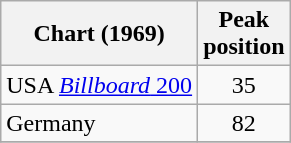<table class="wikitable sortable">
<tr>
<th>Chart (1969)</th>
<th>Peak<br>position</th>
</tr>
<tr>
<td>USA <a href='#'><em>Billboard</em> 200</a></td>
<td style="text-align:center;">35</td>
</tr>
<tr>
<td>Germany</td>
<td style="text-align:center;">82</td>
</tr>
<tr>
</tr>
</table>
